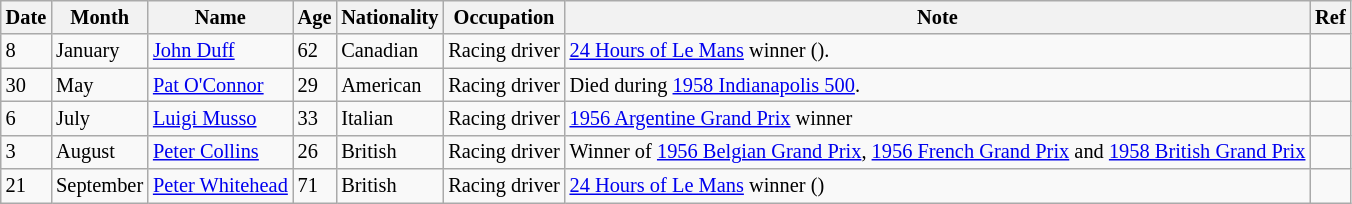<table class="wikitable" style="font-size:85%;">
<tr>
<th>Date</th>
<th>Month</th>
<th>Name</th>
<th>Age</th>
<th>Nationality</th>
<th>Occupation</th>
<th>Note</th>
<th>Ref</th>
</tr>
<tr>
<td>8</td>
<td>January</td>
<td><a href='#'>John Duff</a></td>
<td>62</td>
<td>Canadian</td>
<td>Racing driver</td>
<td><a href='#'>24 Hours of Le Mans</a> winner ().</td>
<td></td>
</tr>
<tr>
<td>30</td>
<td>May</td>
<td><a href='#'>Pat O'Connor</a></td>
<td>29</td>
<td>American</td>
<td>Racing driver</td>
<td>Died during <a href='#'>1958 Indianapolis 500</a>.</td>
<td></td>
</tr>
<tr>
<td>6</td>
<td>July</td>
<td><a href='#'>Luigi Musso</a></td>
<td>33</td>
<td>Italian</td>
<td>Racing driver</td>
<td><a href='#'>1956 Argentine Grand Prix</a> winner</td>
<td></td>
</tr>
<tr>
<td>3</td>
<td>August</td>
<td><a href='#'>Peter Collins</a></td>
<td>26</td>
<td>British</td>
<td>Racing driver</td>
<td>Winner of <a href='#'>1956 Belgian Grand Prix</a>, <a href='#'>1956 French Grand Prix</a> and <a href='#'>1958 British Grand Prix</a></td>
<td></td>
</tr>
<tr>
<td>21</td>
<td>September</td>
<td><a href='#'>Peter Whitehead</a></td>
<td>71</td>
<td>British</td>
<td>Racing driver</td>
<td><a href='#'>24 Hours of Le Mans</a> winner ()</td>
<td></td>
</tr>
</table>
